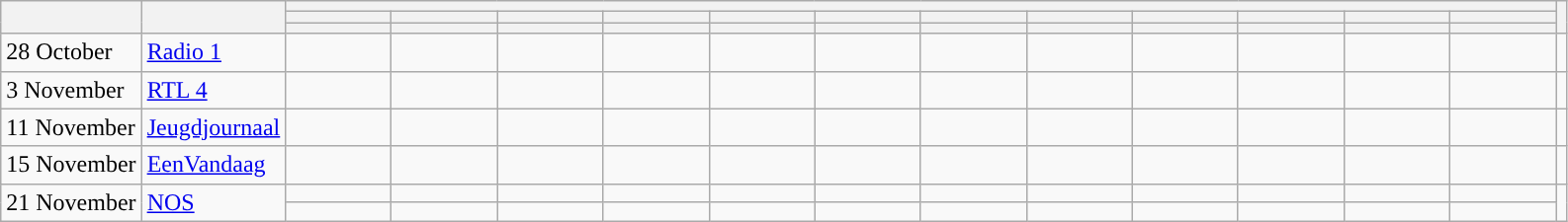<table class="wikitable">
<tr>
<th style="white-space:nowrap;" rowspan="3"></th>
<th rowspan="3"></th>
<th colspan="12" scope="col">      </th>
<th rowspan="3"></th>
</tr>
<tr>
<th scope="col" style="width:4em;"></th>
<th scope="col" style="width:4em;"></th>
<th scope="col" style="width:4em;"></th>
<th scope="col" style="width:4em;"></th>
<th scope="col" style="width:4em;"></th>
<th scope="col" style="width:4em;"></th>
<th scope="col" style="width:4em;"></th>
<th scope="col" style="width:4em;"></th>
<th scope="col" style="width:4em;"></th>
<th scope="col" style="width:4em;"></th>
<th scope="col" style="width:4em;"></th>
<th scope="col" style="width:4em;"></th>
</tr>
<tr>
<th style="background:"></th>
<th style="background:"></th>
<th style="background:"></th>
<th style="background:"></th>
<th style="background:"></th>
<th style="background:"></th>
<th style="background:"></th>
<th style="background:"></th>
<th style="background:"></th>
<th style="background:"></th>
<th style="background:"></th>
<th style="background:"></th>
</tr>
<tr>
<td style="white-space:nowrap;">28 October</td>
<td style="white-space:nowrap;"><a href='#'>Radio 1</a></td>
<td></td>
<td></td>
<td></td>
<td></td>
<td></td>
<td></td>
<td></td>
<td></td>
<td></td>
<td></td>
<td></td>
<td></td>
<td></td>
</tr>
<tr>
<td>3 November</td>
<td><a href='#'>RTL 4</a></td>
<td></td>
<td></td>
<td></td>
<td></td>
<td></td>
<td></td>
<td></td>
<td></td>
<td></td>
<td></td>
<td></td>
<td></td>
<td></td>
</tr>
<tr>
<td>11 November</td>
<td><a href='#'>Jeugdjournaal</a></td>
<td></td>
<td></td>
<td></td>
<td></td>
<td></td>
<td></td>
<td></td>
<td></td>
<td></td>
<td></td>
<td></td>
<td></td>
<td></td>
</tr>
<tr>
<td>15 November</td>
<td><a href='#'>EenVandaag</a></td>
<td></td>
<td></td>
<td></td>
<td></td>
<td></td>
<td></td>
<td></td>
<td></td>
<td></td>
<td></td>
<td></td>
<td></td>
<td></td>
</tr>
<tr>
<td rowspan="2">21 November</td>
<td rowspan="2"><a href='#'>NOS</a></td>
<td></td>
<td></td>
<td></td>
<td></td>
<td></td>
<td></td>
<td></td>
<td></td>
<td></td>
<td></td>
<td></td>
<td></td>
<td rowspan="2"></td>
</tr>
<tr>
<td></td>
<td></td>
<td></td>
<td></td>
<td></td>
<td></td>
<td></td>
<td></td>
<td></td>
<td></td>
<td></td>
<td></td>
</tr>
</table>
